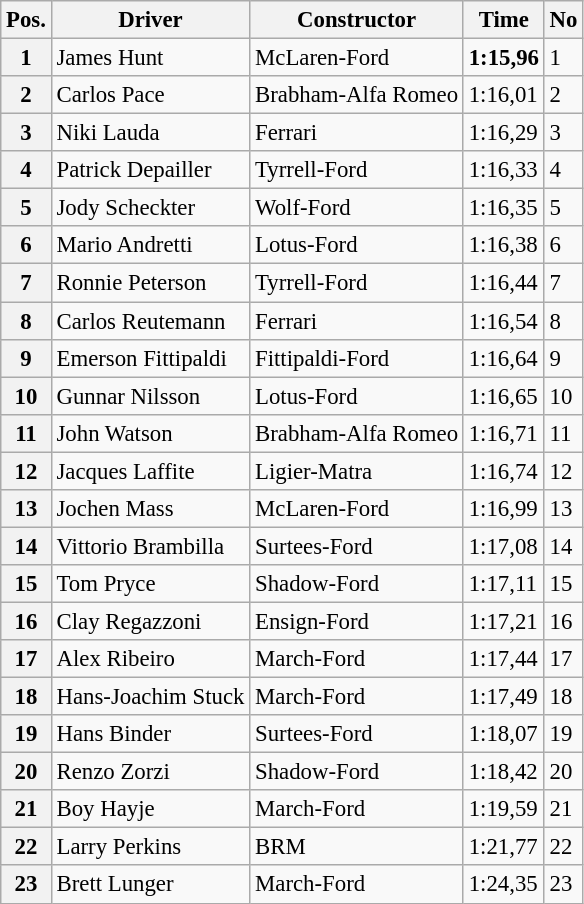<table class="wikitable sortable" style="font-size: 95%">
<tr>
<th>Pos.</th>
<th>Driver</th>
<th>Constructor</th>
<th>Time</th>
<th>No</th>
</tr>
<tr>
<th>1</th>
<td>James Hunt</td>
<td>McLaren-Ford</td>
<td><strong>1:15,96</strong></td>
<td>1</td>
</tr>
<tr>
<th>2</th>
<td>Carlos Pace</td>
<td>Brabham-Alfa Romeo</td>
<td>1:16,01</td>
<td>2</td>
</tr>
<tr>
<th>3</th>
<td>Niki Lauda</td>
<td>Ferrari</td>
<td>1:16,29</td>
<td>3</td>
</tr>
<tr>
<th>4</th>
<td>Patrick Depailler</td>
<td>Tyrrell-Ford</td>
<td>1:16,33</td>
<td>4</td>
</tr>
<tr>
<th>5</th>
<td>Jody Scheckter</td>
<td>Wolf-Ford</td>
<td>1:16,35</td>
<td>5</td>
</tr>
<tr>
<th>6</th>
<td>Mario Andretti</td>
<td>Lotus-Ford</td>
<td>1:16,38</td>
<td>6</td>
</tr>
<tr>
<th>7</th>
<td>Ronnie Peterson</td>
<td>Tyrrell-Ford</td>
<td>1:16,44</td>
<td>7</td>
</tr>
<tr>
<th>8</th>
<td>Carlos Reutemann</td>
<td>Ferrari</td>
<td>1:16,54</td>
<td>8</td>
</tr>
<tr>
<th>9</th>
<td>Emerson Fittipaldi</td>
<td>Fittipaldi-Ford</td>
<td>1:16,64</td>
<td>9</td>
</tr>
<tr>
<th>10</th>
<td>Gunnar Nilsson</td>
<td>Lotus-Ford</td>
<td>1:16,65</td>
<td>10</td>
</tr>
<tr>
<th>11</th>
<td>John Watson</td>
<td>Brabham-Alfa Romeo</td>
<td>1:16,71</td>
<td>11</td>
</tr>
<tr>
<th>12</th>
<td>Jacques Laffite</td>
<td>Ligier-Matra</td>
<td>1:16,74</td>
<td>12</td>
</tr>
<tr>
<th>13</th>
<td>Jochen Mass</td>
<td>McLaren-Ford</td>
<td>1:16,99</td>
<td>13</td>
</tr>
<tr>
<th>14</th>
<td>Vittorio Brambilla</td>
<td>Surtees-Ford</td>
<td>1:17,08</td>
<td>14</td>
</tr>
<tr>
<th>15</th>
<td>Tom Pryce</td>
<td>Shadow-Ford</td>
<td>1:17,11</td>
<td>15</td>
</tr>
<tr>
<th>16</th>
<td>Clay Regazzoni</td>
<td>Ensign-Ford</td>
<td>1:17,21</td>
<td>16</td>
</tr>
<tr>
<th>17</th>
<td>Alex Ribeiro</td>
<td>March-Ford</td>
<td>1:17,44</td>
<td>17</td>
</tr>
<tr>
<th>18</th>
<td>Hans-Joachim Stuck</td>
<td>March-Ford</td>
<td>1:17,49</td>
<td>18</td>
</tr>
<tr>
<th>19</th>
<td>Hans Binder</td>
<td>Surtees-Ford</td>
<td>1:18,07</td>
<td>19</td>
</tr>
<tr>
<th>20</th>
<td>Renzo Zorzi</td>
<td>Shadow-Ford</td>
<td>1:18,42</td>
<td>20</td>
</tr>
<tr>
<th>21</th>
<td>Boy Hayje</td>
<td>March-Ford</td>
<td>1:19,59</td>
<td>21</td>
</tr>
<tr>
<th>22</th>
<td>Larry Perkins</td>
<td>BRM</td>
<td>1:21,77</td>
<td>22</td>
</tr>
<tr>
<th>23</th>
<td>Brett Lunger</td>
<td>March-Ford</td>
<td>1:24,35</td>
<td>23</td>
</tr>
</table>
